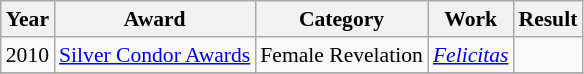<table class="wikitable" style="font-size: 90%;">
<tr>
<th>Year</th>
<th>Award</th>
<th>Category</th>
<th>Work</th>
<th>Result</th>
</tr>
<tr>
<td>2010</td>
<td><a href='#'>Silver Condor Awards</a></td>
<td>Female Revelation</td>
<td><em><a href='#'>Felicitas</a></em></td>
<td></td>
</tr>
<tr>
</tr>
</table>
